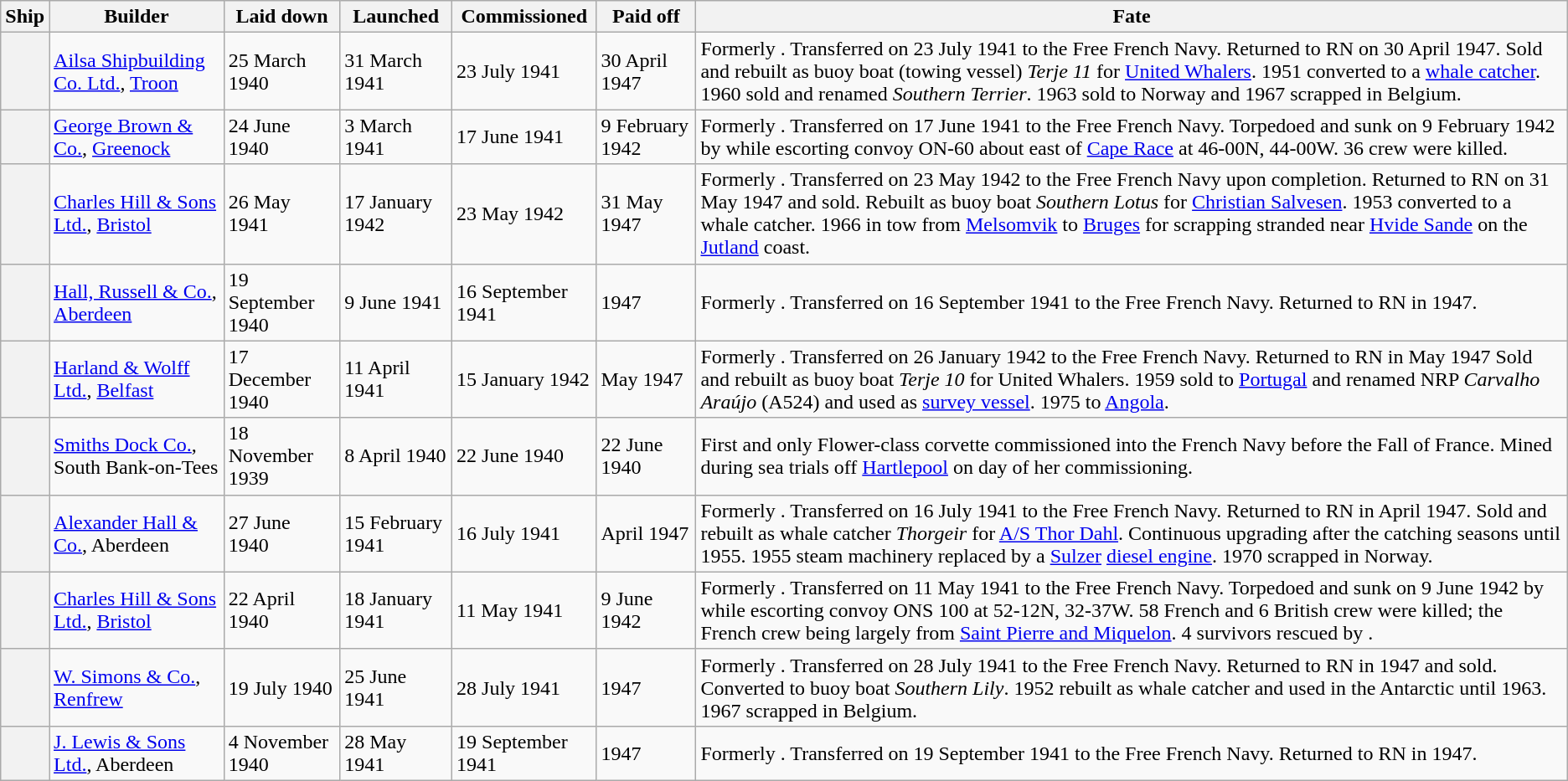<table class="wikitable sortable plainrowheaders">
<tr>
<th scope="col">Ship</th>
<th scope="col">Builder</th>
<th scope="col">Laid down</th>
<th scope="col">Launched</th>
<th scope="col">Commissioned</th>
<th scope="col">Paid off</th>
<th scope="col">Fate</th>
</tr>
<tr>
<th scope="row"></th>
<td><a href='#'>Ailsa Shipbuilding Co. Ltd.</a>, <a href='#'>Troon</a></td>
<td>25 March 1940</td>
<td>31 March 1941</td>
<td>23 July 1941</td>
<td>30 April 1947</td>
<td>Formerly . Transferred on 23 July 1941 to the Free French Navy. Returned to RN on 30 April 1947. Sold and rebuilt as buoy boat (towing vessel) <em>Terje 11</em> for <a href='#'>United Whalers</a>. 1951 converted to a <a href='#'>whale catcher</a>. 1960 sold and renamed <em>Southern Terrier</em>. 1963 sold to Norway and 1967 scrapped in Belgium.</td>
</tr>
<tr>
<th scope="row"></th>
<td><a href='#'>George Brown & Co.</a>, <a href='#'>Greenock</a></td>
<td>24 June 1940</td>
<td>3 March 1941</td>
<td>17 June 1941</td>
<td>9 February 1942</td>
<td>Formerly . Transferred on 17 June 1941 to the Free French Navy. Torpedoed and sunk on 9 February 1942 by  while escorting convoy ON-60 about  east of <a href='#'>Cape Race</a> at 46-00N, 44-00W. 36 crew were killed.</td>
</tr>
<tr>
<th scope="row"></th>
<td><a href='#'>Charles Hill & Sons Ltd.</a>, <a href='#'>Bristol</a></td>
<td>26 May 1941</td>
<td>17 January 1942</td>
<td>23 May 1942</td>
<td>31 May 1947</td>
<td>Formerly . Transferred on 23 May 1942 to the Free French Navy upon completion. Returned to RN on 31 May 1947 and sold. Rebuilt as buoy boat <em>Southern Lotus</em> for <a href='#'>Christian Salvesen</a>. 1953 converted to a whale catcher. 1966 in tow from <a href='#'>Melsomvik</a> to <a href='#'>Bruges</a> for scrapping stranded near <a href='#'>Hvide Sande</a> on the <a href='#'>Jutland</a> coast.</td>
</tr>
<tr>
<th scope="row"></th>
<td><a href='#'>Hall, Russell & Co.</a>, <a href='#'>Aberdeen</a></td>
<td>19 September 1940</td>
<td>9 June 1941</td>
<td>16 September 1941</td>
<td>1947</td>
<td>Formerly . Transferred on 16 September 1941 to the Free French Navy. Returned to RN in 1947.</td>
</tr>
<tr>
<th scope="row"></th>
<td><a href='#'>Harland & Wolff Ltd.</a>, <a href='#'>Belfast</a></td>
<td>17 December 1940</td>
<td>11 April 1941</td>
<td>15 January 1942</td>
<td>May 1947</td>
<td>Formerly . Transferred on 26 January 1942 to the Free French Navy. Returned to RN in May 1947 Sold and rebuilt as buoy boat <em>Terje 10</em> for United Whalers. 1959 sold to <a href='#'>Portugal</a> and renamed NRP <em>Carvalho Araújo</em> (A524) and used as <a href='#'>survey vessel</a>. 1975 to <a href='#'>Angola</a>.</td>
</tr>
<tr>
<th scope="row"></th>
<td><a href='#'>Smiths Dock Co.</a>, South Bank-on-Tees</td>
<td>18 November 1939</td>
<td>8 April 1940</td>
<td>22 June 1940</td>
<td>22 June 1940</td>
<td>First and only Flower-class corvette commissioned into the French Navy before the Fall of France. Mined during sea trials off <a href='#'>Hartlepool</a> on day of her commissioning.</td>
</tr>
<tr>
<th scope="row"></th>
<td><a href='#'>Alexander Hall & Co.</a>, Aberdeen</td>
<td>27 June 1940</td>
<td>15 February 1941</td>
<td>16 July 1941</td>
<td>April 1947</td>
<td>Formerly . Transferred on 16 July 1941 to the Free French Navy. Returned to RN in April 1947. Sold and rebuilt as whale catcher <em>Thorgeir</em> for <a href='#'>A/S Thor Dahl</a>. Continuous upgrading after the catching seasons until 1955. 1955 steam machinery replaced by a <a href='#'>Sulzer</a> <a href='#'>diesel engine</a>. 1970 scrapped in Norway.</td>
</tr>
<tr>
<th scope="row"></th>
<td><a href='#'>Charles Hill & Sons Ltd.</a>, <a href='#'>Bristol</a></td>
<td>22 April 1940</td>
<td>18 January 1941</td>
<td>11 May 1941</td>
<td>9 June 1942</td>
<td>Formerly . Transferred on 11 May 1941 to the Free French Navy. Torpedoed and sunk on 9 June 1942 by  while escorting convoy ONS 100 at 52-12N, 32-37W. 58 French and 6 British crew were killed; the French crew being largely from <a href='#'>Saint Pierre and Miquelon</a>. 4 survivors rescued by .</td>
</tr>
<tr>
<th scope="row"></th>
<td><a href='#'>W. Simons & Co.</a>, <a href='#'>Renfrew</a></td>
<td>19 July 1940</td>
<td>25 June 1941</td>
<td>28 July 1941</td>
<td>1947</td>
<td>Formerly . Transferred on 28 July 1941 to the Free French Navy. Returned to RN in 1947 and sold. Converted to buoy boat <em>Southern Lily</em>. 1952 rebuilt as whale catcher and used in the Antarctic until 1963. 1967 scrapped in Belgium.</td>
</tr>
<tr>
<th scope="row"></th>
<td><a href='#'>J. Lewis & Sons Ltd.</a>, Aberdeen</td>
<td>4 November 1940</td>
<td>28 May 1941</td>
<td>19 September 1941</td>
<td>1947</td>
<td>Formerly . Transferred on 19 September 1941 to the Free French Navy. Returned to RN in 1947.</td>
</tr>
</table>
